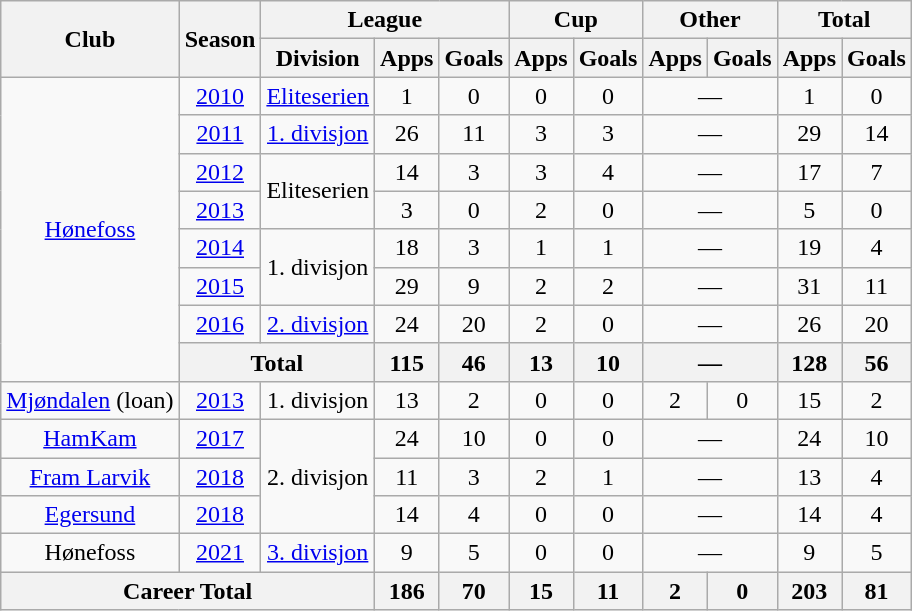<table class="wikitable" style="text-align: center;">
<tr>
<th rowspan="2">Club</th>
<th rowspan="2">Season</th>
<th colspan="3">League</th>
<th colspan="2">Cup</th>
<th colspan="2">Other</th>
<th colspan="2">Total</th>
</tr>
<tr>
<th>Division</th>
<th>Apps</th>
<th>Goals</th>
<th>Apps</th>
<th>Goals</th>
<th>Apps</th>
<th>Goals</th>
<th>Apps</th>
<th>Goals</th>
</tr>
<tr>
<td rowspan="8"><a href='#'>Hønefoss</a></td>
<td><a href='#'>2010</a></td>
<td><a href='#'>Eliteserien</a></td>
<td>1</td>
<td>0</td>
<td>0</td>
<td>0</td>
<td colspan="2">—</td>
<td>1</td>
<td>0</td>
</tr>
<tr>
<td><a href='#'>2011</a></td>
<td><a href='#'>1. divisjon</a></td>
<td>26</td>
<td>11</td>
<td>3</td>
<td>3</td>
<td colspan="2">—</td>
<td>29</td>
<td>14</td>
</tr>
<tr>
<td><a href='#'>2012</a></td>
<td rowspan="2">Eliteserien</td>
<td>14</td>
<td>3</td>
<td>3</td>
<td>4</td>
<td colspan="2">—</td>
<td>17</td>
<td>7</td>
</tr>
<tr>
<td><a href='#'>2013</a></td>
<td>3</td>
<td>0</td>
<td>2</td>
<td>0</td>
<td colspan="2">—</td>
<td>5</td>
<td>0</td>
</tr>
<tr>
<td><a href='#'>2014</a></td>
<td rowspan="2">1. divisjon</td>
<td>18</td>
<td>3</td>
<td>1</td>
<td>1</td>
<td colspan="2">—</td>
<td>19</td>
<td>4</td>
</tr>
<tr>
<td><a href='#'>2015</a></td>
<td>29</td>
<td>9</td>
<td>2</td>
<td>2</td>
<td colspan="2">—</td>
<td>31</td>
<td>11</td>
</tr>
<tr>
<td><a href='#'>2016</a></td>
<td><a href='#'>2. divisjon</a></td>
<td>24</td>
<td>20</td>
<td>2</td>
<td>0</td>
<td colspan="2">—</td>
<td>26</td>
<td>20</td>
</tr>
<tr>
<th colspan="2">Total</th>
<th>115</th>
<th>46</th>
<th>13</th>
<th>10</th>
<th colspan="2">—</th>
<th>128</th>
<th>56</th>
</tr>
<tr>
<td><a href='#'>Mjøndalen</a> (loan)</td>
<td><a href='#'>2013</a></td>
<td>1. divisjon</td>
<td>13</td>
<td>2</td>
<td>0</td>
<td>0</td>
<td>2</td>
<td>0</td>
<td>15</td>
<td>2</td>
</tr>
<tr>
<td><a href='#'>HamKam</a></td>
<td><a href='#'>2017</a></td>
<td rowspan="3">2. divisjon</td>
<td>24</td>
<td>10</td>
<td>0</td>
<td>0</td>
<td colspan="2">—</td>
<td>24</td>
<td>10</td>
</tr>
<tr>
<td><a href='#'>Fram Larvik</a></td>
<td><a href='#'>2018</a></td>
<td>11</td>
<td>3</td>
<td>2</td>
<td>1</td>
<td colspan="2">—</td>
<td>13</td>
<td>4</td>
</tr>
<tr>
<td><a href='#'>Egersund</a></td>
<td><a href='#'>2018</a></td>
<td>14</td>
<td>4</td>
<td>0</td>
<td>0</td>
<td colspan="2">—</td>
<td>14</td>
<td>4</td>
</tr>
<tr>
<td>Hønefoss</td>
<td><a href='#'>2021</a></td>
<td><a href='#'>3. divisjon</a></td>
<td>9</td>
<td>5</td>
<td>0</td>
<td>0</td>
<td colspan="2">—</td>
<td>9</td>
<td>5</td>
</tr>
<tr>
<th colspan="3">Career Total</th>
<th>186</th>
<th>70</th>
<th>15</th>
<th>11</th>
<th>2</th>
<th>0</th>
<th>203</th>
<th>81</th>
</tr>
</table>
